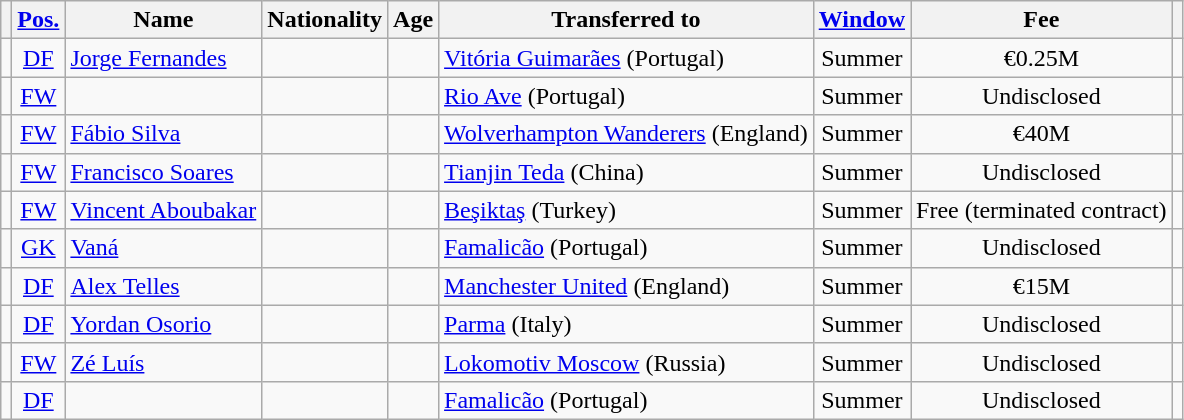<table class="wikitable sortable" style="text-align:center;">
<tr>
<th scope=col></th>
<th scope=col><a href='#'>Pos.</a></th>
<th scope=col>Name</th>
<th scope=col>Nationality</th>
<th scope=col>Age</th>
<th scope=col>Transferred to</th>
<th scope=col><a href='#'>Window</a></th>
<th scope=col>Fee</th>
<th scope=col class=unsortable></th>
</tr>
<tr>
<td></td>
<td><a href='#'>DF</a></td>
<td align=left><a href='#'>Jorge Fernandes</a></td>
<td align=left></td>
<td></td>
<td align=left><a href='#'>Vitória Guimarães</a> (Portugal)</td>
<td>Summer</td>
<td>€0.25M</td>
<td></td>
</tr>
<tr>
<td></td>
<td><a href='#'>FW</a></td>
<td align=left></td>
<td align=left></td>
<td></td>
<td align=left><a href='#'>Rio Ave</a> (Portugal)</td>
<td>Summer</td>
<td>Undisclosed</td>
<td></td>
</tr>
<tr>
<td></td>
<td><a href='#'>FW</a></td>
<td align=left><a href='#'>Fábio Silva</a></td>
<td align=left></td>
<td></td>
<td align=left><a href='#'>Wolverhampton Wanderers</a> (England)</td>
<td>Summer</td>
<td>€40M</td>
<td></td>
</tr>
<tr>
<td></td>
<td><a href='#'>FW</a></td>
<td align=left><a href='#'>Francisco Soares</a></td>
<td align=left></td>
<td></td>
<td align=left><a href='#'>Tianjin Teda</a> (China)</td>
<td>Summer</td>
<td>Undisclosed</td>
<td></td>
</tr>
<tr>
<td></td>
<td><a href='#'>FW</a></td>
<td align=left><a href='#'>Vincent Aboubakar</a></td>
<td align=left></td>
<td></td>
<td align=left><a href='#'>Beşiktaş</a> (Turkey)</td>
<td>Summer</td>
<td>Free (terminated contract)</td>
<td></td>
</tr>
<tr>
<td></td>
<td><a href='#'>GK</a></td>
<td align=left><a href='#'>Vaná</a></td>
<td align=left></td>
<td></td>
<td align=left><a href='#'>Famalicão</a> (Portugal)</td>
<td>Summer</td>
<td>Undisclosed</td>
<td></td>
</tr>
<tr>
<td></td>
<td><a href='#'>DF</a></td>
<td align=left><a href='#'>Alex Telles</a></td>
<td align=left></td>
<td></td>
<td align=left><a href='#'>Manchester United</a> (England)</td>
<td>Summer</td>
<td>€15M</td>
<td></td>
</tr>
<tr>
<td></td>
<td><a href='#'>DF</a></td>
<td align=left><a href='#'>Yordan Osorio</a></td>
<td align=left></td>
<td></td>
<td align=left><a href='#'>Parma</a> (Italy)</td>
<td>Summer</td>
<td>Undisclosed</td>
<td></td>
</tr>
<tr>
<td></td>
<td><a href='#'>FW</a></td>
<td align=left><a href='#'>Zé Luís</a></td>
<td align=left></td>
<td></td>
<td align=left><a href='#'>Lokomotiv Moscow</a> (Russia)</td>
<td>Summer</td>
<td>Undisclosed</td>
<td></td>
</tr>
<tr>
<td></td>
<td><a href='#'>DF</a></td>
<td align=left></td>
<td align=left></td>
<td></td>
<td align=left><a href='#'>Famalicão</a> (Portugal)</td>
<td>Summer</td>
<td>Undisclosed</td>
<td></td>
</tr>
</table>
